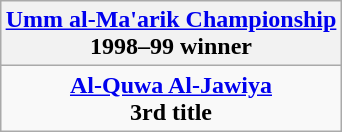<table class="wikitable" style="text-align: center; margin: 0 auto;">
<tr>
<th><a href='#'>Umm al-Ma'arik Championship</a><br>1998–99 winner</th>
</tr>
<tr>
<td><strong><a href='#'>Al-Quwa Al-Jawiya</a></strong><br><strong>3rd title</strong></td>
</tr>
</table>
